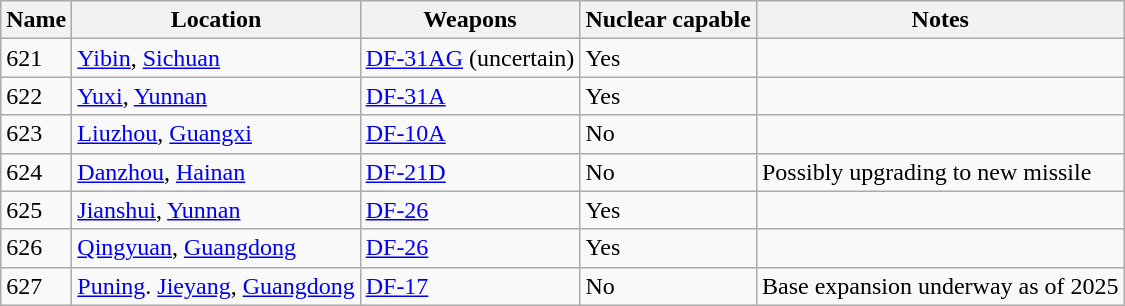<table class="wikitable">
<tr>
<th>Name</th>
<th>Location</th>
<th>Weapons</th>
<th>Nuclear capable</th>
<th>Notes</th>
</tr>
<tr>
<td>621</td>
<td><a href='#'>Yibin</a>, <a href='#'>Sichuan</a></td>
<td><a href='#'>DF-31AG</a> (uncertain)</td>
<td>Yes</td>
<td></td>
</tr>
<tr>
<td>622</td>
<td><a href='#'>Yuxi</a>, <a href='#'>Yunnan</a></td>
<td><a href='#'>DF-31A</a></td>
<td>Yes</td>
<td></td>
</tr>
<tr>
<td>623</td>
<td><a href='#'>Liuzhou</a>, <a href='#'>Guangxi</a></td>
<td><a href='#'>DF-10A</a></td>
<td>No</td>
<td></td>
</tr>
<tr>
<td>624</td>
<td><a href='#'>Danzhou</a>, <a href='#'>Hainan</a></td>
<td><a href='#'>DF-21D</a></td>
<td>No</td>
<td>Possibly upgrading to new missile</td>
</tr>
<tr>
<td>625</td>
<td><a href='#'>Jianshui</a>, <a href='#'>Yunnan</a></td>
<td><a href='#'>DF-26</a></td>
<td>Yes</td>
<td></td>
</tr>
<tr>
<td>626</td>
<td><a href='#'>Qingyuan</a>, <a href='#'>Guangdong</a></td>
<td><a href='#'>DF-26</a></td>
<td>Yes</td>
<td></td>
</tr>
<tr>
<td>627</td>
<td><a href='#'>Puning</a>. <a href='#'>Jieyang</a>, <a href='#'>Guangdong</a></td>
<td><a href='#'>DF-17</a></td>
<td>No</td>
<td>Base expansion underway as of 2025</td>
</tr>
</table>
